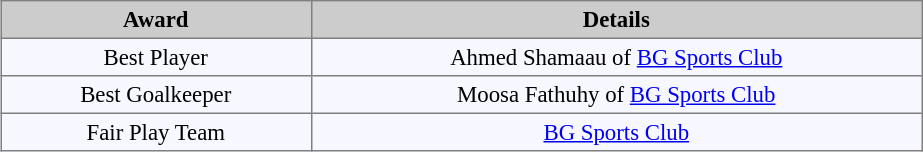<table bgcolor="#f7f8ff" align="center" cellpadding="3" cellspacing="0" border="1" style="font-size: 95%; border: gray solid 1px; border-collapse: collapse;">
<tr bgcolor="#CCCCCC" align="center">
<td width="200"><strong>Award</strong></td>
<td width="400"><strong>Details</strong></td>
</tr>
<tr align=center>
<td>Best Player</td>
<td>Ahmed Shamaau of <a href='#'>BG Sports Club</a></td>
</tr>
<tr align=center>
<td>Best Goalkeeper</td>
<td>Moosa Fathuhy of <a href='#'>BG Sports Club</a></td>
</tr>
<tr align=center>
<td>Fair Play Team</td>
<td><a href='#'>BG Sports Club</a></td>
</tr>
</table>
